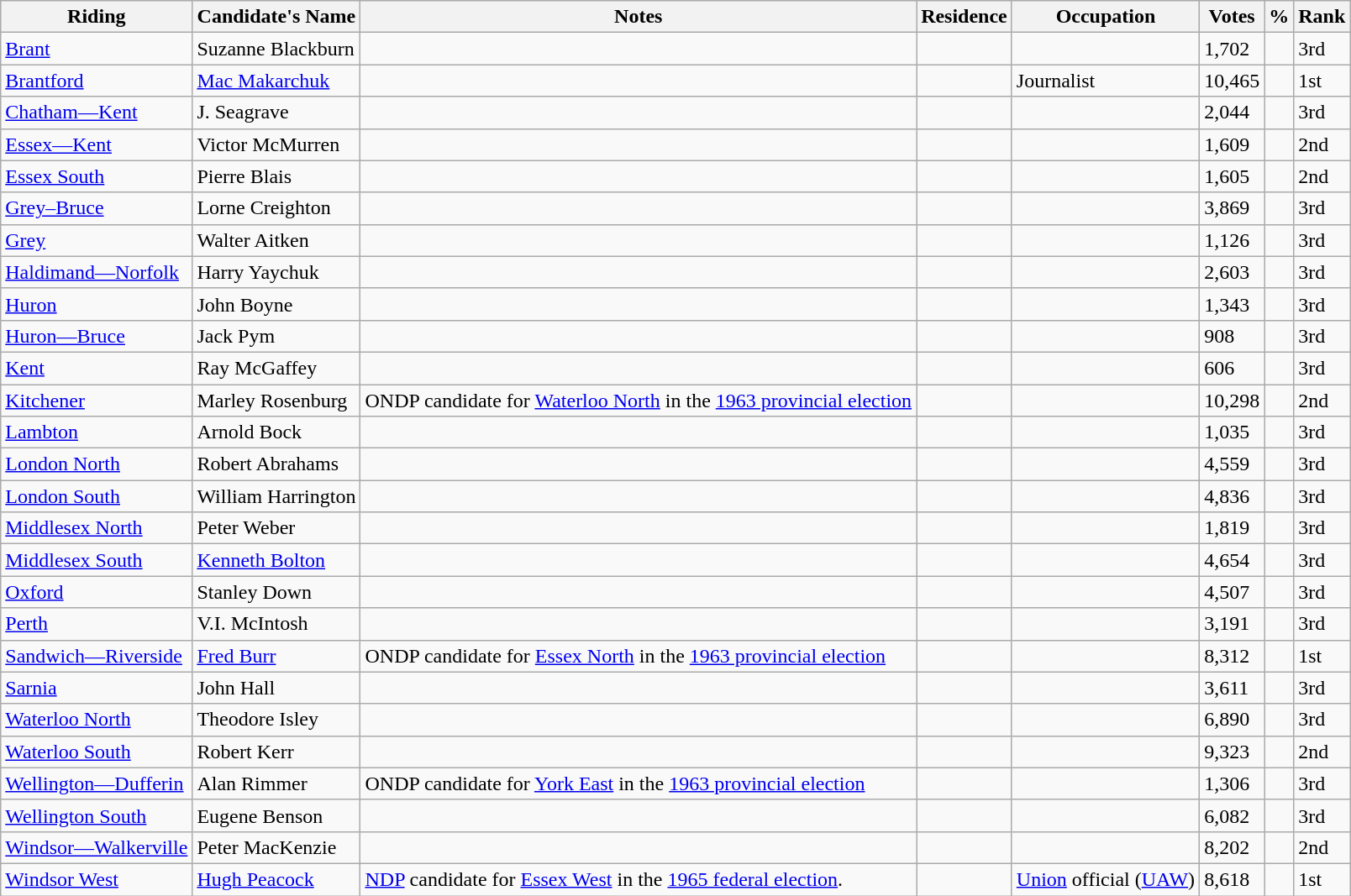<table class="wikitable sortable">
<tr>
<th>Riding<br></th>
<th>Candidate's Name</th>
<th>Notes</th>
<th>Residence</th>
<th>Occupation</th>
<th>Votes</th>
<th>%</th>
<th>Rank</th>
</tr>
<tr>
<td><a href='#'>Brant</a></td>
<td>Suzanne Blackburn</td>
<td></td>
<td></td>
<td></td>
<td>1,702</td>
<td></td>
<td>3rd</td>
</tr>
<tr>
<td><a href='#'>Brantford</a></td>
<td><a href='#'>Mac Makarchuk</a></td>
<td></td>
<td></td>
<td>Journalist</td>
<td>10,465</td>
<td></td>
<td>1st</td>
</tr>
<tr>
<td><a href='#'>Chatham—Kent</a></td>
<td>J. Seagrave</td>
<td></td>
<td></td>
<td></td>
<td>2,044</td>
<td></td>
<td>3rd</td>
</tr>
<tr>
<td><a href='#'>Essex—Kent</a></td>
<td>Victor McMurren</td>
<td></td>
<td></td>
<td></td>
<td>1,609</td>
<td></td>
<td>2nd</td>
</tr>
<tr>
<td><a href='#'>Essex South</a></td>
<td>Pierre Blais</td>
<td></td>
<td></td>
<td></td>
<td>1,605</td>
<td></td>
<td>2nd</td>
</tr>
<tr>
<td><a href='#'>Grey–Bruce</a></td>
<td>Lorne Creighton</td>
<td></td>
<td></td>
<td></td>
<td>3,869</td>
<td></td>
<td>3rd</td>
</tr>
<tr>
<td><a href='#'>Grey</a></td>
<td>Walter Aitken</td>
<td></td>
<td></td>
<td></td>
<td>1,126</td>
<td></td>
<td>3rd</td>
</tr>
<tr>
<td><a href='#'>Haldimand—Norfolk</a></td>
<td>Harry Yaychuk</td>
<td></td>
<td></td>
<td></td>
<td>2,603</td>
<td></td>
<td>3rd</td>
</tr>
<tr>
<td><a href='#'>Huron</a></td>
<td>John Boyne</td>
<td></td>
<td></td>
<td></td>
<td>1,343</td>
<td></td>
<td>3rd</td>
</tr>
<tr>
<td><a href='#'>Huron—Bruce</a></td>
<td>Jack Pym</td>
<td></td>
<td></td>
<td></td>
<td>908</td>
<td></td>
<td>3rd</td>
</tr>
<tr>
<td><a href='#'>Kent</a></td>
<td>Ray McGaffey</td>
<td></td>
<td></td>
<td></td>
<td>606</td>
<td></td>
<td>3rd</td>
</tr>
<tr>
<td><a href='#'>Kitchener</a></td>
<td>Marley Rosenburg</td>
<td>ONDP candidate for <a href='#'>Waterloo North</a> in the <a href='#'>1963 provincial election</a></td>
<td></td>
<td></td>
<td>10,298</td>
<td></td>
<td>2nd</td>
</tr>
<tr>
<td><a href='#'>Lambton</a></td>
<td>Arnold Bock</td>
<td></td>
<td></td>
<td></td>
<td>1,035</td>
<td></td>
<td>3rd</td>
</tr>
<tr>
<td><a href='#'>London North</a></td>
<td>Robert Abrahams</td>
<td></td>
<td></td>
<td></td>
<td>4,559</td>
<td></td>
<td>3rd</td>
</tr>
<tr>
<td><a href='#'>London South</a></td>
<td>William Harrington</td>
<td></td>
<td></td>
<td></td>
<td>4,836</td>
<td></td>
<td>3rd</td>
</tr>
<tr>
<td><a href='#'>Middlesex North</a></td>
<td>Peter Weber</td>
<td></td>
<td></td>
<td></td>
<td>1,819</td>
<td></td>
<td>3rd</td>
</tr>
<tr>
<td><a href='#'>Middlesex South</a></td>
<td><a href='#'>Kenneth Bolton</a></td>
<td></td>
<td></td>
<td></td>
<td>4,654</td>
<td></td>
<td>3rd</td>
</tr>
<tr>
<td><a href='#'>Oxford</a></td>
<td>Stanley Down</td>
<td></td>
<td></td>
<td></td>
<td>4,507</td>
<td></td>
<td>3rd</td>
</tr>
<tr>
<td><a href='#'>Perth</a></td>
<td>V.I. McIntosh</td>
<td></td>
<td></td>
<td></td>
<td>3,191</td>
<td></td>
<td>3rd</td>
</tr>
<tr>
<td><a href='#'>Sandwich—Riverside</a></td>
<td><a href='#'>Fred Burr</a></td>
<td>ONDP candidate for <a href='#'>Essex North</a> in the <a href='#'>1963 provincial election</a></td>
<td></td>
<td></td>
<td>8,312</td>
<td></td>
<td>1st</td>
</tr>
<tr>
<td><a href='#'>Sarnia</a></td>
<td>John Hall</td>
<td></td>
<td></td>
<td></td>
<td>3,611</td>
<td></td>
<td>3rd</td>
</tr>
<tr>
<td><a href='#'>Waterloo North</a></td>
<td>Theodore Isley</td>
<td></td>
<td></td>
<td></td>
<td>6,890</td>
<td></td>
<td>3rd</td>
</tr>
<tr>
<td><a href='#'>Waterloo South</a></td>
<td>Robert Kerr</td>
<td></td>
<td></td>
<td></td>
<td>9,323</td>
<td></td>
<td>2nd</td>
</tr>
<tr>
<td><a href='#'>Wellington—Dufferin</a></td>
<td>Alan Rimmer</td>
<td>ONDP candidate for <a href='#'>York East</a> in the <a href='#'>1963 provincial election</a></td>
<td></td>
<td></td>
<td>1,306</td>
<td></td>
<td>3rd</td>
</tr>
<tr>
<td><a href='#'>Wellington South</a></td>
<td>Eugene Benson</td>
<td></td>
<td></td>
<td></td>
<td>6,082</td>
<td></td>
<td>3rd</td>
</tr>
<tr>
<td><a href='#'>Windsor—Walkerville</a></td>
<td>Peter MacKenzie</td>
<td></td>
<td></td>
<td></td>
<td>8,202</td>
<td></td>
<td>2nd</td>
</tr>
<tr>
<td><a href='#'>Windsor West</a></td>
<td><a href='#'>Hugh Peacock</a></td>
<td><a href='#'>NDP</a> candidate for <a href='#'>Essex West</a> in the <a href='#'>1965 federal election</a>.</td>
<td></td>
<td><a href='#'>Union</a> official (<a href='#'>UAW</a>)</td>
<td>8,618</td>
<td></td>
<td>1st</td>
</tr>
</table>
